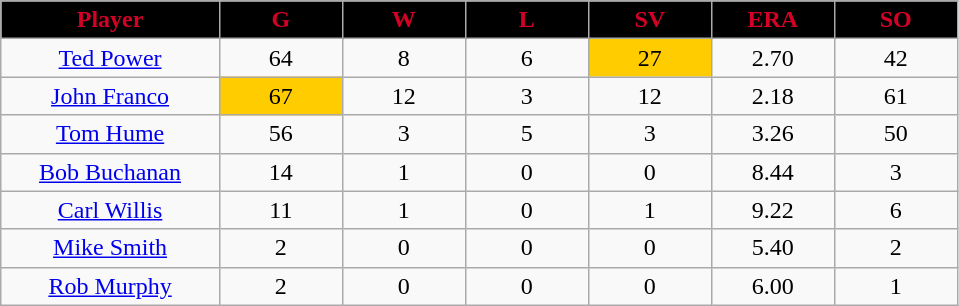<table class="wikitable sortable">
<tr>
<th style="background:black; color:#d40026; width:16%;">Player</th>
<th style="background:black; color:#d40026; width:9%;">G</th>
<th style="background:black; color:#d40026; width:9%;">W</th>
<th style="background:black; color:#d40026; width:9%;">L</th>
<th style="background:black; color:#d40026; width:9%;">SV</th>
<th style="background:black; color:#d40026; width:9%;">ERA</th>
<th style="background:black; color:#d40026; width:9%;">SO</th>
</tr>
<tr align="center">
<td><a href='#'>Ted Power</a></td>
<td>64</td>
<td>8</td>
<td>6</td>
<td bgcolor="FFCC00">27</td>
<td>2.70</td>
<td>42</td>
</tr>
<tr align=center>
<td><a href='#'>John Franco</a></td>
<td bgcolor="FFCC00">67</td>
<td>12</td>
<td>3</td>
<td>12</td>
<td>2.18</td>
<td>61</td>
</tr>
<tr align="center">
<td><a href='#'>Tom Hume</a></td>
<td>56</td>
<td>3</td>
<td>5</td>
<td>3</td>
<td>3.26</td>
<td>50</td>
</tr>
<tr align="center">
<td><a href='#'>Bob Buchanan</a></td>
<td>14</td>
<td>1</td>
<td>0</td>
<td>0</td>
<td>8.44</td>
<td>3</td>
</tr>
<tr align="center">
<td><a href='#'>Carl Willis</a></td>
<td>11</td>
<td>1</td>
<td>0</td>
<td>1</td>
<td>9.22</td>
<td>6</td>
</tr>
<tr align="center">
<td><a href='#'>Mike Smith</a></td>
<td>2</td>
<td>0</td>
<td>0</td>
<td>0</td>
<td>5.40</td>
<td>2</td>
</tr>
<tr align="center">
<td><a href='#'>Rob Murphy</a></td>
<td>2</td>
<td>0</td>
<td>0</td>
<td>0</td>
<td>6.00</td>
<td>1</td>
</tr>
</table>
